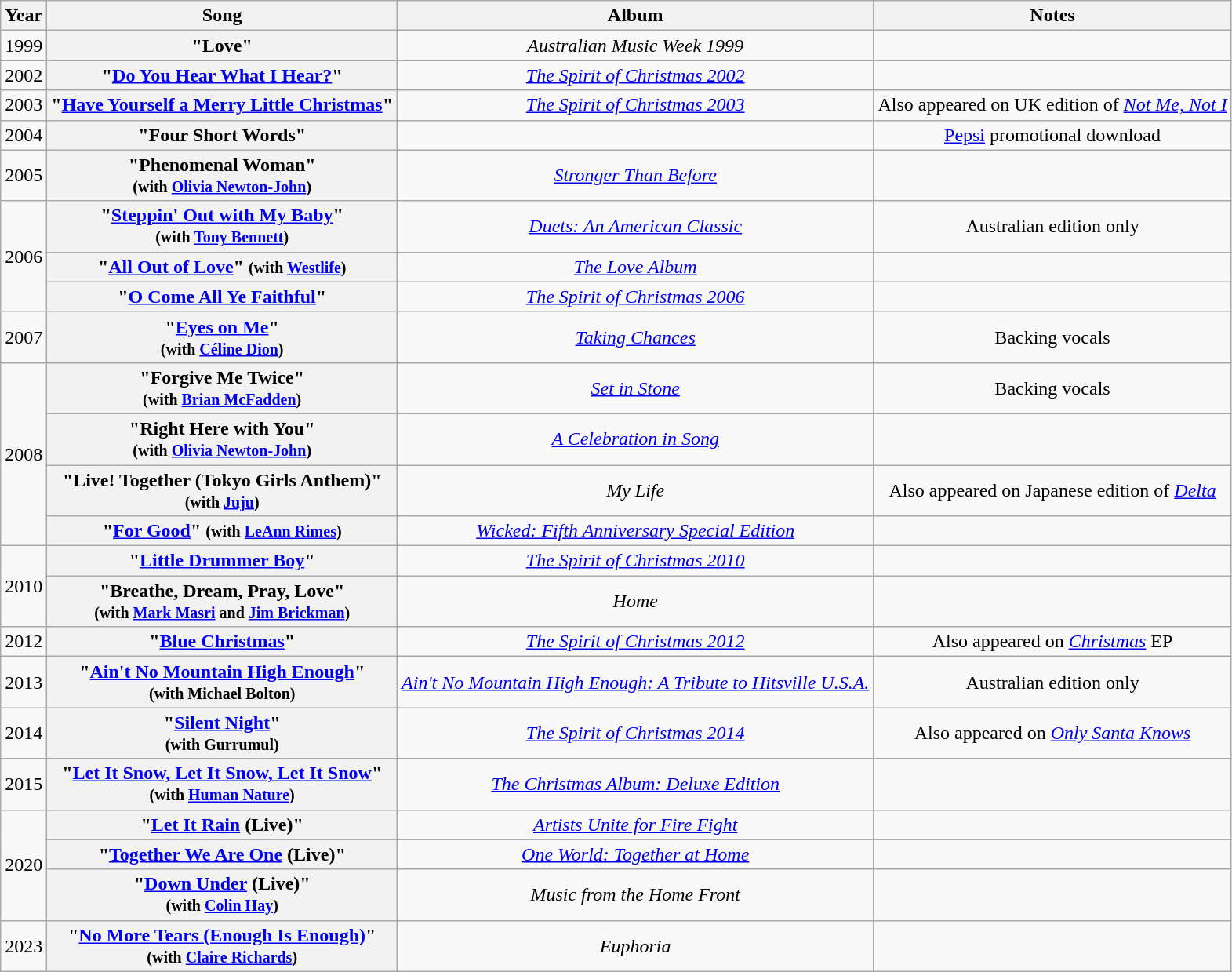<table class="wikitable plainrowheaders" style="text-align:center;">
<tr>
<th>Year</th>
<th>Song</th>
<th>Album</th>
<th>Notes</th>
</tr>
<tr>
<td>1999</td>
<th scope="row">"Love"</th>
<td><em>Australian Music Week 1999</em></td>
<td></td>
</tr>
<tr>
<td>2002</td>
<th scope="row">"<a href='#'>Do You Hear What I Hear?</a>"</th>
<td><em><a href='#'>The Spirit of Christmas 2002</a></em></td>
<td></td>
</tr>
<tr>
<td>2003</td>
<th scope="row">"<a href='#'>Have Yourself a Merry Little Christmas</a>"</th>
<td><em><a href='#'>The Spirit of Christmas 2003</a></em></td>
<td>Also appeared on UK edition of <em><a href='#'>Not Me, Not I</a></em></td>
</tr>
<tr>
<td>2004</td>
<th scope="row">"Four Short Words"</th>
<td></td>
<td><a href='#'>Pepsi</a> promotional download</td>
</tr>
<tr>
<td>2005</td>
<th scope="row">"Phenomenal Woman"<br><small>(with <a href='#'>Olivia Newton-John</a>)</small></th>
<td><em><a href='#'>Stronger Than Before</a></em></td>
<td></td>
</tr>
<tr>
<td rowspan="3">2006</td>
<th scope="row">"<a href='#'>Steppin' Out with My Baby</a>"<br><small>(with <a href='#'>Tony Bennett</a>)</small></th>
<td><em><a href='#'>Duets: An American Classic</a></em></td>
<td>Australian edition only</td>
</tr>
<tr>
<th scope="row">"<a href='#'>All Out of Love</a>" <small>(with <a href='#'>Westlife</a>)</small></th>
<td><em><a href='#'>The Love Album</a></em></td>
<td></td>
</tr>
<tr>
<th scope="row">"<a href='#'>O Come All Ye Faithful</a>"</th>
<td><em><a href='#'>The Spirit of Christmas 2006</a></em></td>
<td></td>
</tr>
<tr>
<td>2007</td>
<th scope="row">"<a href='#'>Eyes on Me</a>"<br><small>(with <a href='#'>Céline Dion</a>)</small></th>
<td><em><a href='#'>Taking Chances</a></em></td>
<td>Backing vocals</td>
</tr>
<tr>
<td rowspan="4">2008</td>
<th scope="row">"Forgive Me Twice"<br><small>(with <a href='#'>Brian McFadden</a>)</small></th>
<td><em><a href='#'>Set in Stone</a></em></td>
<td>Backing vocals</td>
</tr>
<tr>
<th scope="row">"Right Here with You"<br><small>(with <a href='#'>Olivia Newton-John</a>)</small></th>
<td><em><a href='#'>A Celebration in Song</a></em></td>
<td></td>
</tr>
<tr>
<th scope="row">"Live! Together (Tokyo Girls Anthem)"<br><small>(with <a href='#'>Juju</a>)</small></th>
<td><em>My Life</em></td>
<td>Also appeared on Japanese edition of <em><a href='#'>Delta</a></em></td>
</tr>
<tr>
<th scope="row">"<a href='#'>For Good</a>" <small>(with <a href='#'>LeAnn Rimes</a>)</small></th>
<td><em><a href='#'>Wicked: Fifth Anniversary Special Edition</a></em></td>
<td></td>
</tr>
<tr>
<td rowspan="2">2010</td>
<th scope="row">"<a href='#'>Little Drummer Boy</a>"</th>
<td><em><a href='#'>The Spirit of Christmas 2010</a></em></td>
<td></td>
</tr>
<tr>
<th scope="row">"Breathe, Dream, Pray, Love"<br><small>(with <a href='#'>Mark Masri</a> and <a href='#'>Jim Brickman</a>)</small></th>
<td><em>Home</em></td>
<td></td>
</tr>
<tr>
<td>2012</td>
<th scope="row">"<a href='#'>Blue Christmas</a>"</th>
<td><em><a href='#'>The Spirit of Christmas 2012</a></em></td>
<td>Also appeared on <em><a href='#'>Christmas</a></em> EP</td>
</tr>
<tr>
<td>2013</td>
<th scope="row">"<a href='#'>Ain't No Mountain High Enough</a>"<br><small>(with Michael Bolton)</small></th>
<td><em><a href='#'>Ain't No Mountain High Enough: A Tribute to Hitsville U.S.A.</a></em></td>
<td>Australian edition only</td>
</tr>
<tr>
<td>2014</td>
<th scope="row">"<a href='#'>Silent Night</a>"<br><small>(with Gurrumul)</small></th>
<td><em><a href='#'>The Spirit of Christmas 2014</a></em></td>
<td>Also appeared on <em><a href='#'>Only Santa Knows</a></em></td>
</tr>
<tr>
<td>2015</td>
<th scope="row">"<a href='#'>Let It Snow, Let It Snow, Let It Snow</a>"<br><small>(with <a href='#'>Human Nature</a>)</small></th>
<td><em><a href='#'>The Christmas Album: Deluxe Edition</a></em></td>
<td></td>
</tr>
<tr>
<td rowspan="3">2020</td>
<th scope="row">"<a href='#'>Let It Rain</a> (Live)"</th>
<td><em><a href='#'>Artists Unite for Fire Fight</a></em></td>
<td></td>
</tr>
<tr>
<th scope="row">"<a href='#'>Together We Are One</a> (Live)"</th>
<td><em><a href='#'>One World: Together at Home</a></em></td>
<td></td>
</tr>
<tr>
<th scope="row">"<a href='#'>Down Under</a> (Live)"<br><small>(with <a href='#'>Colin Hay</a>)</small></th>
<td><em>Music from the Home Front</em></td>
<td></td>
</tr>
<tr>
<td>2023</td>
<th scope="row">"<a href='#'>No More Tears (Enough Is Enough)</a>"<br><small>(with <a href='#'>Claire Richards</a>)</small></th>
<td><em>Euphoria</em></td>
<td></td>
</tr>
</table>
